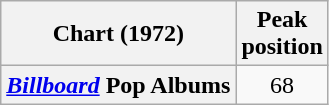<table class="wikitable plainrowheaders">
<tr>
<th scope="col">Chart (1972)</th>
<th scope="col">Peak<br>position</th>
</tr>
<tr>
<th scope="row"><em><a href='#'>Billboard</a></em> Pop Albums</th>
<td style="text-align:center;">68</td>
</tr>
</table>
